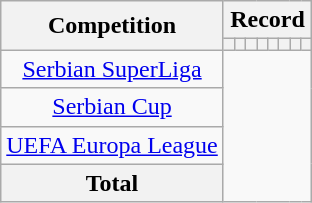<table class="wikitable" style="text-align: center">
<tr>
<th rowspan=2>Competition</th>
<th colspan=8>Record</th>
</tr>
<tr>
<th></th>
<th></th>
<th></th>
<th></th>
<th></th>
<th></th>
<th></th>
<th></th>
</tr>
<tr>
<td><a href='#'>Serbian SuperLiga</a><br></td>
</tr>
<tr>
<td><a href='#'>Serbian Cup</a><br></td>
</tr>
<tr>
<td><a href='#'>UEFA Europa League</a><br></td>
</tr>
<tr>
<th>Total<br></th>
</tr>
</table>
